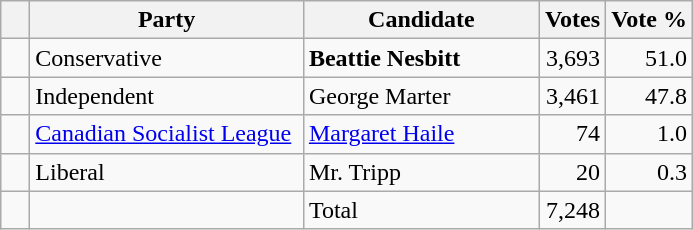<table class="wikitable">
<tr>
<th></th>
<th scope="col" width="175">Party</th>
<th scope="col" width="150">Candidate</th>
<th>Votes</th>
<th>Vote %</th>
</tr>
<tr>
<td>   </td>
<td>Conservative</td>
<td><strong>Beattie Nesbitt</strong></td>
<td align=right>3,693</td>
<td align=right>51.0</td>
</tr>
<tr>
<td>   </td>
<td>Independent</td>
<td>George Marter</td>
<td align=right>3,461</td>
<td align=right>47.8</td>
</tr>
<tr>
<td>   </td>
<td><a href='#'>Canadian Socialist League</a></td>
<td><a href='#'>Margaret Haile</a></td>
<td align=right>74</td>
<td align=right>1.0</td>
</tr>
<tr>
<td>   </td>
<td>Liberal</td>
<td>Mr. Tripp</td>
<td align=right>20</td>
<td align=right>0.3</td>
</tr>
<tr>
<td></td>
<td></td>
<td>Total</td>
<td align=right>7,248</td>
<td></td>
</tr>
</table>
